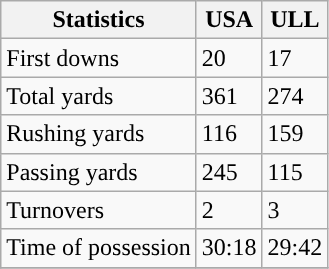<table class="wikitable" style="float: left;">
<tr>
<th>Statistics</th>
<th>USA</th>
<th>ULL</th>
</tr>
<tr>
<td>First downs</td>
<td>20</td>
<td>17</td>
</tr>
<tr>
<td>Total yards</td>
<td>361</td>
<td>274</td>
</tr>
<tr>
<td>Rushing yards</td>
<td>116</td>
<td>159</td>
</tr>
<tr>
<td>Passing yards</td>
<td>245</td>
<td>115</td>
</tr>
<tr>
<td>Turnovers</td>
<td>2</td>
<td>3</td>
</tr>
<tr>
<td>Time of possession</td>
<td>30:18</td>
<td>29:42</td>
</tr>
<tr>
</tr>
</table>
